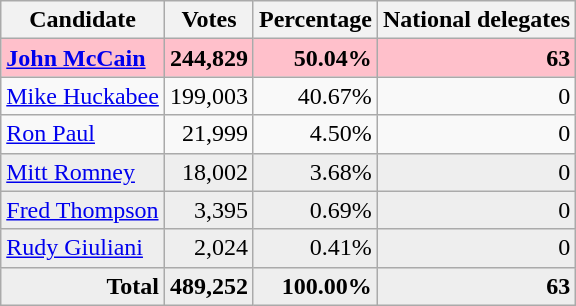<table class="wikitable" style="text-align:right;">
<tr>
<th>Candidate</th>
<th>Votes</th>
<th>Percentage</th>
<th>National delegates</th>
</tr>
<tr style="background:pink;">
<td style="text-align:left;"><strong><a href='#'>John McCain</a></strong></td>
<td><strong>244,829</strong></td>
<td><strong>50.04%</strong></td>
<td><strong>63</strong></td>
</tr>
<tr>
<td style="text-align:left;"><a href='#'>Mike Huckabee</a></td>
<td>199,003</td>
<td>40.67%</td>
<td>0</td>
</tr>
<tr>
<td style="text-align:left;"><a href='#'>Ron Paul</a></td>
<td>21,999</td>
<td>4.50%</td>
<td>0</td>
</tr>
<tr style="background:#eee;">
<td style="text-align:left;"><a href='#'>Mitt Romney</a></td>
<td>18,002</td>
<td>3.68%</td>
<td>0</td>
</tr>
<tr style="background:#eee;">
<td style="text-align:left;"><a href='#'>Fred Thompson</a></td>
<td>3,395</td>
<td>0.69%</td>
<td>0</td>
</tr>
<tr style="background:#eee;">
<td style="text-align:left;"><a href='#'>Rudy Giuliani</a></td>
<td>2,024</td>
<td>0.41%</td>
<td>0</td>
</tr>
<tr style="background:#eee;">
<td><strong>Total</strong></td>
<td><strong>489,252</strong></td>
<td><strong>100.00%</strong></td>
<td><strong>63</strong></td>
</tr>
</table>
